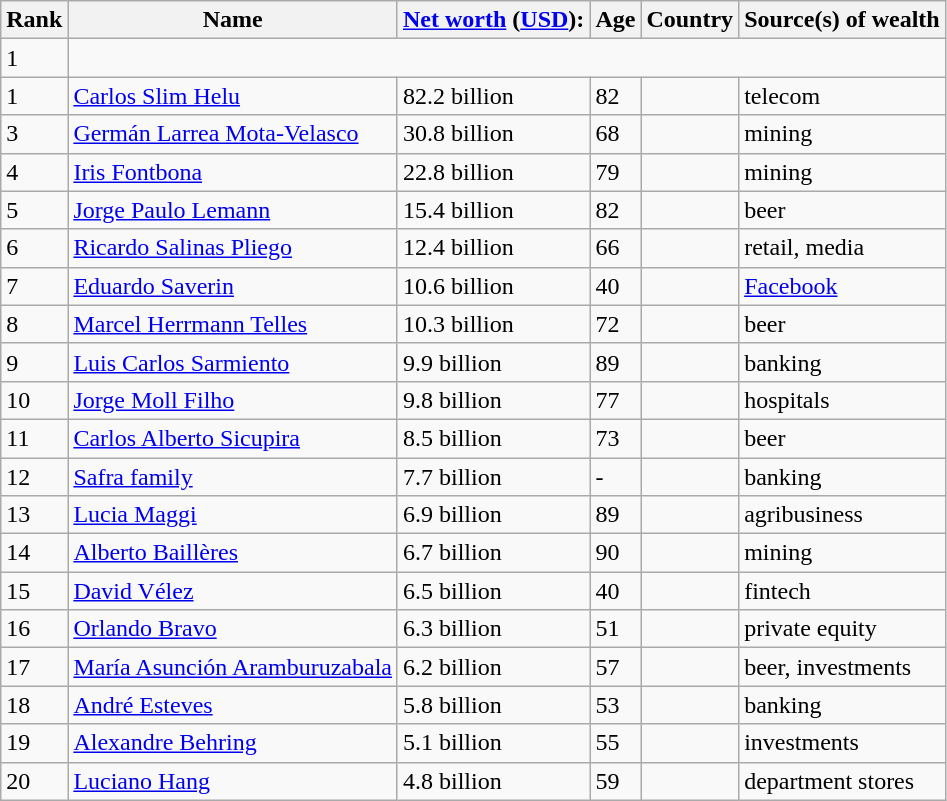<table class="wikitable sortable">
<tr>
<th>Rank</th>
<th>Name</th>
<th><a href='#'>Net worth</a> (<a href='#'>USD</a>):</th>
<th>Age</th>
<th>Country</th>
<th>Source(s) of wealth</th>
</tr>
<tr>
<td>1</td>
</tr>
<tr>
<td>1</td>
<td><a href='#'>Carlos Slim Helu</a></td>
<td>82.2 billion</td>
<td>82</td>
<td></td>
<td>telecom</td>
</tr>
<tr>
<td>3</td>
<td><a href='#'>Germán Larrea Mota-Velasco</a></td>
<td>30.8 billion</td>
<td>68</td>
<td></td>
<td>mining</td>
</tr>
<tr>
<td>4</td>
<td><a href='#'>Iris Fontbona</a></td>
<td>22.8 billion</td>
<td>79</td>
<td></td>
<td>mining</td>
</tr>
<tr>
<td>5</td>
<td><a href='#'>Jorge Paulo Lemann</a></td>
<td>15.4 billion</td>
<td>82</td>
<td></td>
<td>beer</td>
</tr>
<tr>
<td>6</td>
<td><a href='#'>Ricardo Salinas Pliego</a></td>
<td>12.4 billion</td>
<td>66</td>
<td></td>
<td>retail, media</td>
</tr>
<tr>
<td>7</td>
<td><a href='#'>Eduardo Saverin</a></td>
<td>10.6 billion</td>
<td>40</td>
<td></td>
<td><a href='#'>Facebook</a></td>
</tr>
<tr>
<td>8</td>
<td><a href='#'>Marcel Herrmann Telles</a></td>
<td>10.3 billion</td>
<td>72</td>
<td></td>
<td>beer</td>
</tr>
<tr>
<td>9</td>
<td><a href='#'>Luis Carlos Sarmiento</a></td>
<td>9.9 billion</td>
<td>89</td>
<td></td>
<td>banking</td>
</tr>
<tr>
<td>10</td>
<td><a href='#'>Jorge Moll Filho</a></td>
<td>9.8 billion</td>
<td>77</td>
<td></td>
<td>hospitals</td>
</tr>
<tr>
<td>11</td>
<td><a href='#'>Carlos Alberto Sicupira</a></td>
<td>8.5 billion</td>
<td>73</td>
<td></td>
<td>beer</td>
</tr>
<tr>
<td>12</td>
<td><a href='#'>Safra family</a></td>
<td>7.7 billion</td>
<td>-</td>
<td></td>
<td>banking</td>
</tr>
<tr>
<td>13</td>
<td><a href='#'>Lucia Maggi</a></td>
<td>6.9 billion</td>
<td>89</td>
<td></td>
<td>agribusiness</td>
</tr>
<tr>
<td>14</td>
<td><a href='#'>Alberto Baillères</a></td>
<td>6.7 billion</td>
<td>90</td>
<td></td>
<td>mining</td>
</tr>
<tr>
<td>15</td>
<td><a href='#'>David Vélez</a></td>
<td>6.5 billion</td>
<td>40</td>
<td></td>
<td>fintech</td>
</tr>
<tr>
<td>16</td>
<td><a href='#'>Orlando Bravo</a></td>
<td>6.3 billion</td>
<td>51</td>
<td></td>
<td>private equity</td>
</tr>
<tr>
<td>17</td>
<td><a href='#'>María Asunción Aramburuzabala</a></td>
<td>6.2 billion</td>
<td>57</td>
<td></td>
<td>beer, investments</td>
</tr>
<tr>
<td>18</td>
<td><a href='#'>André Esteves</a></td>
<td>5.8 billion</td>
<td>53</td>
<td></td>
<td>banking</td>
</tr>
<tr>
<td>19</td>
<td><a href='#'>Alexandre Behring</a></td>
<td>5.1 billion</td>
<td>55</td>
<td></td>
<td>investments</td>
</tr>
<tr>
<td>20</td>
<td><a href='#'>Luciano Hang</a></td>
<td>4.8 billion</td>
<td>59</td>
<td></td>
<td>department stores</td>
</tr>
</table>
